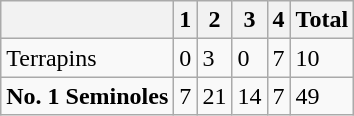<table class="wikitable">
<tr>
<th></th>
<th>1</th>
<th>2</th>
<th>3</th>
<th>4</th>
<th>Total</th>
</tr>
<tr>
<td>Terrapins</td>
<td>0</td>
<td>3</td>
<td>0</td>
<td>7</td>
<td>10</td>
</tr>
<tr>
<td><strong>No. 1 Seminoles</strong></td>
<td>7</td>
<td>21</td>
<td>14</td>
<td>7</td>
<td>49</td>
</tr>
</table>
